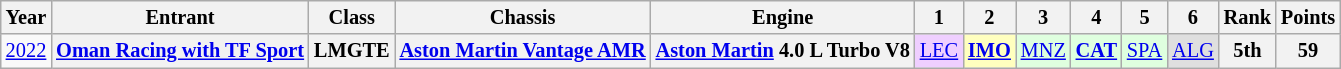<table class="wikitable" style="text-align:center; font-size:85%">
<tr>
<th>Year</th>
<th>Entrant</th>
<th>Class</th>
<th>Chassis</th>
<th>Engine</th>
<th>1</th>
<th>2</th>
<th>3</th>
<th>4</th>
<th>5</th>
<th>6</th>
<th>Rank</th>
<th>Points</th>
</tr>
<tr>
<td><a href='#'>2022</a></td>
<th nowrap><a href='#'>Oman Racing with TF Sport</a></th>
<th>LMGTE</th>
<th nowrap><a href='#'>Aston Martin Vantage AMR</a></th>
<th nowrap><a href='#'>Aston Martin</a> 4.0 L Turbo V8</th>
<td style="background:#EFCFFF;"><a href='#'>LEC</a><br></td>
<td style="background:#FFFFBF;"><strong><a href='#'>IMO</a></strong><br></td>
<td style="background:#DFFFDF;"><a href='#'>MNZ</a><br></td>
<td style="background:#DFFFDF;"><strong><a href='#'>CAT</a></strong><br></td>
<td style="background:#DFFFDF;"><a href='#'>SPA</a><br></td>
<td style="background:#DFDFDF;"><a href='#'>ALG</a><br></td>
<th>5th</th>
<th>59</th>
</tr>
</table>
